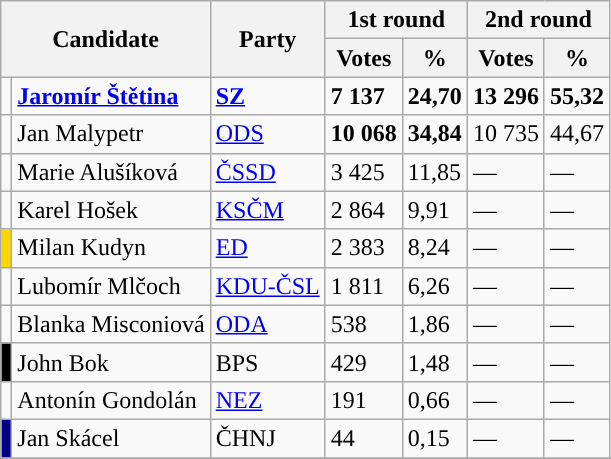<table class="wikitable sortable">
<tr>
<th colspan="2" rowspan="2">Candidate</th>
<th rowspan="2">Party</th>
<th colspan="2">1st round</th>
<th colspan="2">2nd round</th>
</tr>
<tr>
<th>Votes</th>
<th>%</th>
<th>Votes</th>
<th>%</th>
</tr>
<tr>
<td style="background-color:"></td>
<td><strong><a href='#'>Jaromír Štětina</a></strong></td>
<td><a href='#'><strong>SZ</strong></a></td>
<td><strong>7 137</strong></td>
<td><strong>24,70</strong></td>
<td><strong>13 296</strong></td>
<td><strong>55,32</strong></td>
</tr>
<tr>
<td style="background-color:"></td>
<td>Jan Malypetr</td>
<td><a href='#'>ODS</a></td>
<td><strong>10 068</strong></td>
<td><strong>34,84</strong></td>
<td>10 735</td>
<td>44,67</td>
</tr>
<tr>
<td style="background-color:"></td>
<td>Marie Alušíková</td>
<td><a href='#'>ČSSD</a></td>
<td>3 425</td>
<td>11,85</td>
<td>—</td>
<td>—</td>
</tr>
<tr>
<td style="background-color:"></td>
<td>Karel Hošek</td>
<td><a href='#'>KSČM</a></td>
<td>2 864</td>
<td>9,91</td>
<td>—</td>
<td>—</td>
</tr>
<tr>
<td style="background-color:gold;"></td>
<td>Milan Kudyn</td>
<td><a href='#'>ED</a></td>
<td>2 383</td>
<td>8,24</td>
<td>—</td>
<td>—</td>
</tr>
<tr>
<td style="background-color:"></td>
<td>Lubomír Mlčoch</td>
<td><a href='#'>KDU-ČSL</a></td>
<td>1 811</td>
<td>6,26</td>
<td>—</td>
<td>—</td>
</tr>
<tr>
<td style="background-color:"></td>
<td>Blanka Misconiová</td>
<td><a href='#'>ODA</a></td>
<td>538</td>
<td>1,86</td>
<td>—</td>
<td>—</td>
</tr>
<tr>
<td style="background-color:black;"></td>
<td>John Bok</td>
<td>BPS</td>
<td>429</td>
<td>1,48</td>
<td>—</td>
<td>—</td>
</tr>
<tr>
<td style="background-color:"></td>
<td>Antonín Gondolán</td>
<td><a href='#'>NEZ</a></td>
<td>191</td>
<td>0,66</td>
<td>—</td>
<td>—</td>
</tr>
<tr>
<td style="background-color:darkblue;"></td>
<td>Jan Skácel</td>
<td>ČHNJ</td>
<td>44</td>
<td>0,15</td>
<td>—</td>
<td>—</td>
</tr>
<tr>
</tr>
</table>
